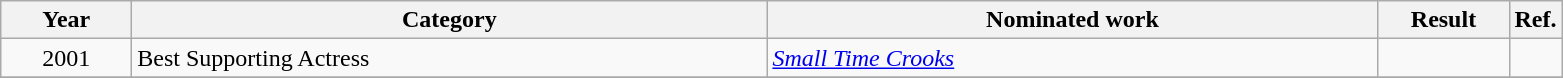<table class=wikitable>
<tr>
<th scope="col" style="width:5em;">Year</th>
<th scope="col" style="width:26em;">Category</th>
<th scope="col" style="width:25em;">Nominated work</th>
<th scope="col" style="width:5em;">Result</th>
<th>Ref.</th>
</tr>
<tr>
<td style="text-align:center;">2001</td>
<td>Best Supporting Actress</td>
<td><em><a href='#'>Small Time Crooks</a></em></td>
<td></td>
<td align="center"></td>
</tr>
<tr>
</tr>
</table>
